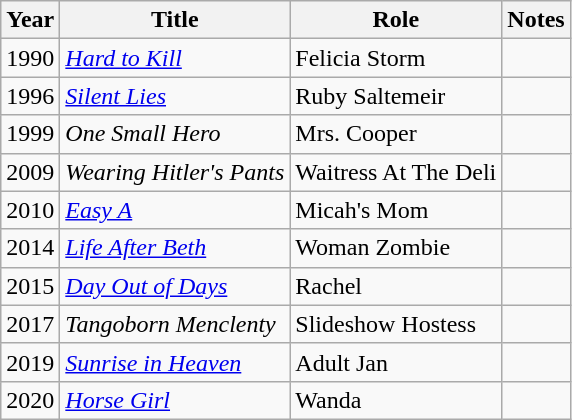<table class="wikitable sortable">
<tr>
<th>Year</th>
<th>Title</th>
<th>Role</th>
<th>Notes</th>
</tr>
<tr>
<td>1990</td>
<td><em><a href='#'>Hard to Kill</a></em></td>
<td>Felicia Storm</td>
<td></td>
</tr>
<tr>
<td>1996</td>
<td><em><a href='#'>Silent Lies</a></em></td>
<td>Ruby Saltemeir</td>
<td></td>
</tr>
<tr>
<td>1999</td>
<td><em>One Small Hero</em></td>
<td>Mrs. Cooper</td>
<td></td>
</tr>
<tr>
<td>2009</td>
<td><em>Wearing Hitler's Pants</em></td>
<td>Waitress At The Deli</td>
<td></td>
</tr>
<tr>
<td>2010</td>
<td><em><a href='#'>Easy A</a></em></td>
<td>Micah's Mom</td>
<td></td>
</tr>
<tr>
<td>2014</td>
<td><em><a href='#'>Life After Beth</a></em></td>
<td>Woman Zombie</td>
<td></td>
</tr>
<tr>
<td>2015</td>
<td><a href='#'><em>Day Out of Days</em></a></td>
<td>Rachel</td>
<td></td>
</tr>
<tr>
<td>2017</td>
<td><em>Tangoborn Menclenty</em></td>
<td>Slideshow Hostess</td>
<td></td>
</tr>
<tr>
<td>2019</td>
<td><em><a href='#'>Sunrise in Heaven</a></em></td>
<td>Adult Jan</td>
<td></td>
</tr>
<tr>
<td>2020</td>
<td><em><a href='#'>Horse Girl</a></em></td>
<td>Wanda</td>
<td></td>
</tr>
</table>
